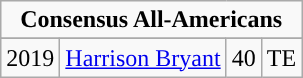<table cellpadding="1"  style="text-align:center" class="wikitable">
<tr>
<td colspan="4"><strong>Consensus All-Americans</strong></td>
</tr>
<tr>
</tr>
<tr>
<td>2019</td>
<td><a href='#'>Harrison Bryant</a></td>
<td>40</td>
<td>TE</td>
</tr>
</table>
